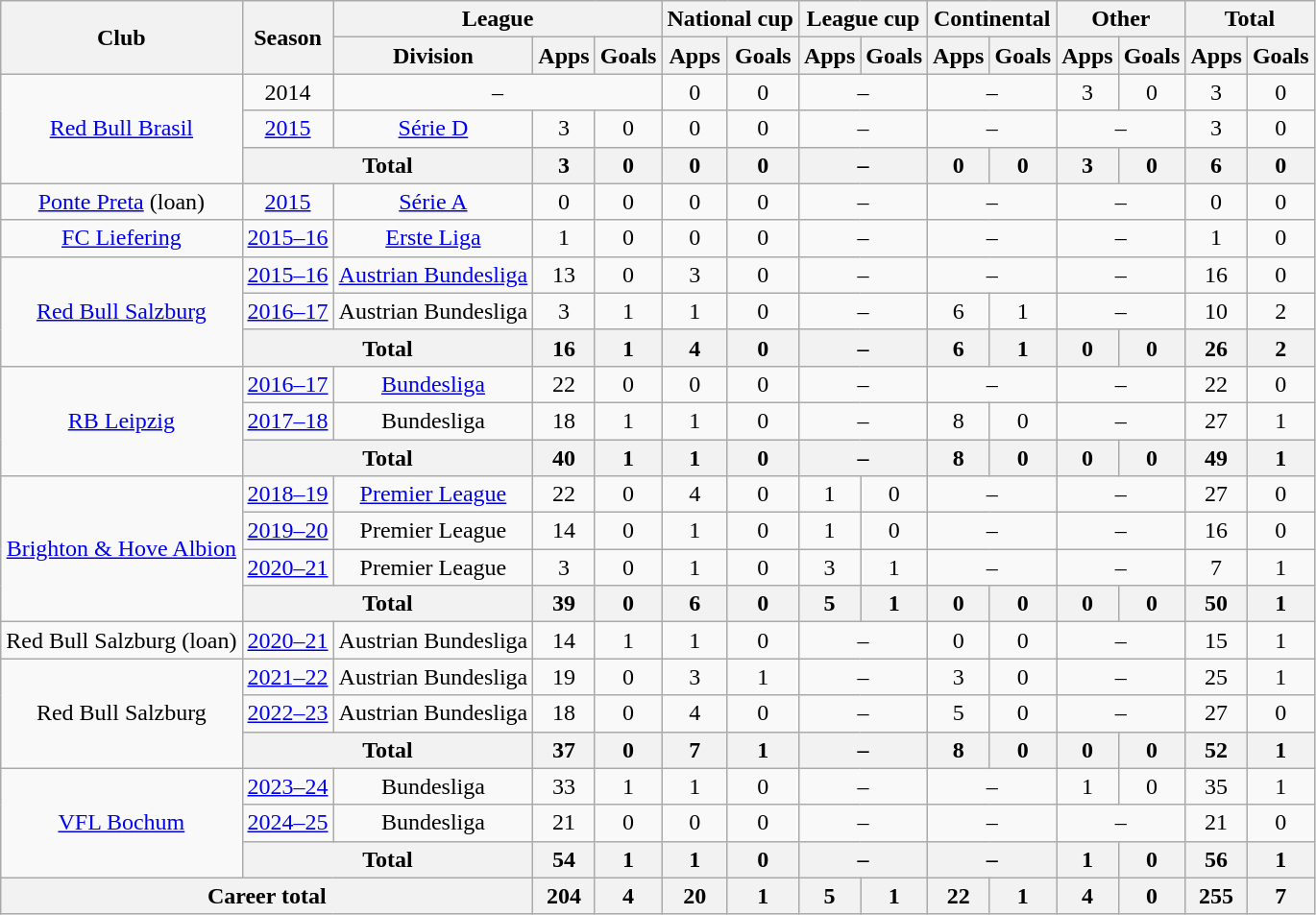<table class="wikitable" style="text-align:center">
<tr>
<th rowspan="2">Club</th>
<th rowspan="2">Season</th>
<th colspan="3">League</th>
<th colspan="2">National cup</th>
<th colspan="2">League cup</th>
<th colspan="2">Continental</th>
<th colspan="2">Other</th>
<th colspan="2">Total</th>
</tr>
<tr>
<th>Division</th>
<th>Apps</th>
<th>Goals</th>
<th>Apps</th>
<th>Goals</th>
<th>Apps</th>
<th>Goals</th>
<th>Apps</th>
<th>Goals</th>
<th>Apps</th>
<th>Goals</th>
<th>Apps</th>
<th>Goals</th>
</tr>
<tr>
<td rowspan="3"><a href='#'>Red Bull Brasil</a></td>
<td>2014</td>
<td colspan="3">–</td>
<td>0</td>
<td>0</td>
<td colspan="2">–</td>
<td colspan="2">–</td>
<td>3</td>
<td>0</td>
<td>3</td>
<td>0</td>
</tr>
<tr>
<td><a href='#'>2015</a></td>
<td><a href='#'>Série D</a></td>
<td>3</td>
<td>0</td>
<td>0</td>
<td>0</td>
<td colspan="2">–</td>
<td colspan="2">–</td>
<td colspan="2">–</td>
<td>3</td>
<td>0</td>
</tr>
<tr>
<th colspan="2">Total</th>
<th>3</th>
<th>0</th>
<th>0</th>
<th>0</th>
<th colspan="2">–</th>
<th>0</th>
<th>0</th>
<th>3</th>
<th>0</th>
<th>6</th>
<th>0</th>
</tr>
<tr>
<td><a href='#'>Ponte Preta</a> (loan)</td>
<td><a href='#'>2015</a></td>
<td><a href='#'>Série A</a></td>
<td>0</td>
<td>0</td>
<td>0</td>
<td>0</td>
<td colspan="2">–</td>
<td colspan="2">–</td>
<td colspan="2">–</td>
<td>0</td>
<td>0</td>
</tr>
<tr>
<td><a href='#'>FC Liefering</a></td>
<td><a href='#'>2015–16</a></td>
<td><a href='#'>Erste Liga</a></td>
<td>1</td>
<td>0</td>
<td>0</td>
<td>0</td>
<td colspan="2">–</td>
<td colspan="2">–</td>
<td colspan="2">–</td>
<td>1</td>
<td>0</td>
</tr>
<tr>
<td rowspan="3"><a href='#'>Red Bull Salzburg</a></td>
<td><a href='#'>2015–16</a></td>
<td><a href='#'>Austrian Bundesliga</a></td>
<td>13</td>
<td>0</td>
<td>3</td>
<td>0</td>
<td colspan="2">–</td>
<td colspan="2">–</td>
<td colspan="2">–</td>
<td>16</td>
<td>0</td>
</tr>
<tr>
<td><a href='#'>2016–17</a></td>
<td Austrian Football Bundesliga>Austrian Bundesliga</td>
<td>3</td>
<td>1</td>
<td>1</td>
<td>0</td>
<td colspan="2">–</td>
<td>6</td>
<td>1</td>
<td colspan="2">–</td>
<td>10</td>
<td>2</td>
</tr>
<tr>
<th colspan="2">Total</th>
<th>16</th>
<th>1</th>
<th>4</th>
<th>0</th>
<th colspan="2">–</th>
<th>6</th>
<th>1</th>
<th>0</th>
<th>0</th>
<th>26</th>
<th>2</th>
</tr>
<tr>
<td rowspan="3"><a href='#'>RB Leipzig</a></td>
<td><a href='#'>2016–17</a></td>
<td><a href='#'>Bundesliga</a></td>
<td>22</td>
<td>0</td>
<td>0</td>
<td>0</td>
<td colspan="2">–</td>
<td colspan="2">–</td>
<td colspan="2">–</td>
<td>22</td>
<td>0</td>
</tr>
<tr>
<td><a href='#'>2017–18</a></td>
<td>Bundesliga</td>
<td>18</td>
<td>1</td>
<td>1</td>
<td>0</td>
<td colspan="2">–</td>
<td>8</td>
<td>0</td>
<td colspan="2">–</td>
<td>27</td>
<td>1</td>
</tr>
<tr>
<th colspan="2">Total</th>
<th>40</th>
<th>1</th>
<th>1</th>
<th>0</th>
<th colspan="2">–</th>
<th>8</th>
<th>0</th>
<th>0</th>
<th>0</th>
<th>49</th>
<th>1</th>
</tr>
<tr>
<td rowspan="4"><a href='#'>Brighton & Hove Albion</a></td>
<td><a href='#'>2018–19</a></td>
<td><a href='#'>Premier League</a></td>
<td>22</td>
<td>0</td>
<td>4</td>
<td>0</td>
<td>1</td>
<td>0</td>
<td colspan="2">–</td>
<td colspan="2">–</td>
<td>27</td>
<td>0</td>
</tr>
<tr>
<td><a href='#'>2019–20</a></td>
<td>Premier League</td>
<td>14</td>
<td>0</td>
<td>1</td>
<td>0</td>
<td>1</td>
<td>0</td>
<td colspan="2">–</td>
<td colspan="2">–</td>
<td>16</td>
<td>0</td>
</tr>
<tr>
<td><a href='#'>2020–21</a></td>
<td>Premier League</td>
<td>3</td>
<td>0</td>
<td>1</td>
<td>0</td>
<td>3</td>
<td>1</td>
<td colspan="2">–</td>
<td colspan="2">–</td>
<td>7</td>
<td>1</td>
</tr>
<tr>
<th colspan="2">Total</th>
<th>39</th>
<th>0</th>
<th>6</th>
<th>0</th>
<th>5</th>
<th>1</th>
<th>0</th>
<th>0</th>
<th>0</th>
<th>0</th>
<th>50</th>
<th>1</th>
</tr>
<tr>
<td>Red Bull Salzburg (loan)</td>
<td><a href='#'>2020–21</a></td>
<td>Austrian Bundesliga</td>
<td>14</td>
<td>1</td>
<td>1</td>
<td>0</td>
<td colspan="2">–</td>
<td>0</td>
<td>0</td>
<td colspan="2">–</td>
<td>15</td>
<td>1</td>
</tr>
<tr>
<td rowspan="3">Red Bull Salzburg</td>
<td><a href='#'>2021–22</a></td>
<td>Austrian Bundesliga</td>
<td>19</td>
<td>0</td>
<td>3</td>
<td>1</td>
<td colspan="2">–</td>
<td>3</td>
<td>0</td>
<td colspan="2">–</td>
<td>25</td>
<td>1</td>
</tr>
<tr>
<td><a href='#'>2022–23</a></td>
<td>Austrian Bundesliga</td>
<td>18</td>
<td>0</td>
<td>4</td>
<td>0</td>
<td colspan="2">–</td>
<td>5</td>
<td>0</td>
<td colspan="2">–</td>
<td>27</td>
<td>0</td>
</tr>
<tr>
<th colspan="2">Total</th>
<th>37</th>
<th>0</th>
<th>7</th>
<th>1</th>
<th colspan="2">–</th>
<th>8</th>
<th>0</th>
<th>0</th>
<th>0</th>
<th>52</th>
<th>1</th>
</tr>
<tr>
<td rowspan="3"><a href='#'>VFL Bochum</a></td>
<td><a href='#'>2023–24</a></td>
<td>Bundesliga</td>
<td>33</td>
<td>1</td>
<td>1</td>
<td>0</td>
<td colspan="2">–</td>
<td colspan="2">–</td>
<td>1</td>
<td>0</td>
<td>35</td>
<td>1</td>
</tr>
<tr>
<td><a href='#'>2024–25</a></td>
<td>Bundesliga</td>
<td>21</td>
<td>0</td>
<td>0</td>
<td>0</td>
<td colspan="2">–</td>
<td colspan="2">–</td>
<td colspan="2">–</td>
<td>21</td>
<td>0</td>
</tr>
<tr>
<th colspan="2">Total</th>
<th>54</th>
<th>1</th>
<th>1</th>
<th>0</th>
<th colspan="2">–</th>
<th colspan="2">–</th>
<th>1</th>
<th>0</th>
<th>56</th>
<th>1</th>
</tr>
<tr>
<th colspan="3">Career total</th>
<th>204</th>
<th>4</th>
<th>20</th>
<th>1</th>
<th>5</th>
<th>1</th>
<th>22</th>
<th>1</th>
<th>4</th>
<th>0</th>
<th>255</th>
<th>7</th>
</tr>
</table>
